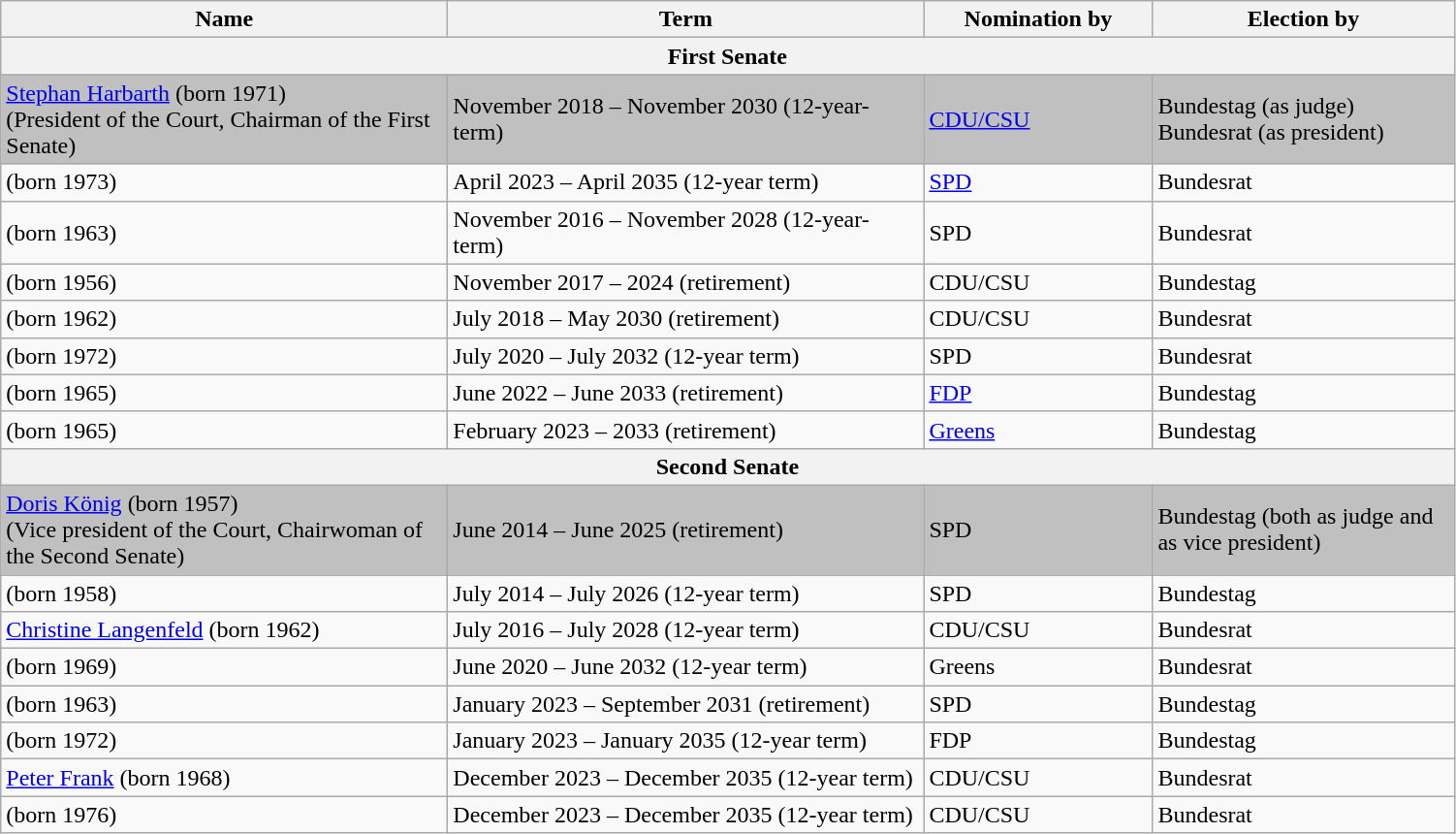<table class="wikitable">
<tr>
<th width="300">Name</th>
<th width="320">Term</th>
<th width="150">Nomination by</th>
<th width="200">Election by</th>
</tr>
<tr>
<th colspan="4"><strong>First Senate</strong></th>
</tr>
<tr>
<td style="background:silver"><a href='#'>Stephan Harbarth</a> (born 1971)<br>(President of the Court, Chairman of the First Senate)</td>
<td style="background:silver">November 2018 – November 2030 (12-year-term)</td>
<td style="background:silver"><a href='#'>CDU/CSU</a></td>
<td style="background:silver">Bundestag (as judge) <br> Bundesrat (as president)</td>
</tr>
<tr>
<td> (born 1973)</td>
<td>April 2023 – April 2035 (12-year term)</td>
<td><a href='#'>SPD</a></td>
<td>Bundesrat</td>
</tr>
<tr>
<td> (born 1963)</td>
<td>November 2016 – November 2028 (12-year-term)</td>
<td>SPD</td>
<td>Bundesrat</td>
</tr>
<tr>
<td> (born 1956)</td>
<td>November 2017 – 2024 (retirement)</td>
<td>CDU/CSU</td>
<td>Bundestag</td>
</tr>
<tr>
<td> (born 1962)</td>
<td>July 2018 – May 2030 (retirement)</td>
<td>CDU/CSU</td>
<td>Bundesrat</td>
</tr>
<tr>
<td> (born 1972)</td>
<td>July 2020 – July 2032 (12-year term)</td>
<td>SPD</td>
<td>Bundesrat</td>
</tr>
<tr>
<td> (born 1965)</td>
<td>June 2022 – June 2033 (retirement)</td>
<td><a href='#'>FDP</a></td>
<td>Bundestag</td>
</tr>
<tr>
<td> (born 1965)</td>
<td>February 2023 – 2033 (retirement)</td>
<td><a href='#'>Greens</a></td>
<td>Bundestag</td>
</tr>
<tr>
<th colspan="4"><strong>Second Senate</strong></th>
</tr>
<tr>
<td style="background:silver"><a href='#'>Doris König</a> (born 1957)<br>(Vice president of the Court, Chairwoman of the Second Senate)</td>
<td style="background:silver">June 2014 – June 2025 (retirement)</td>
<td style="background:silver">SPD</td>
<td style="background:silver">Bundestag (both as judge and as vice president)</td>
</tr>
<tr>
<td> (born 1958)</td>
<td>July 2014 – July 2026 (12-year term)</td>
<td>SPD</td>
<td>Bundestag</td>
</tr>
<tr>
<td><a href='#'>Christine Langenfeld</a> (born 1962)</td>
<td>July 2016 – July 2028 (12-year term)</td>
<td>CDU/CSU</td>
<td>Bundesrat</td>
</tr>
<tr>
<td> (born 1969)</td>
<td>June 2020 – June 2032 (12-year term)</td>
<td>Greens</td>
<td>Bundesrat</td>
</tr>
<tr>
<td> (born 1963)</td>
<td>January 2023 – September 2031 (retirement)</td>
<td>SPD</td>
<td>Bundestag</td>
</tr>
<tr>
<td> (born 1972)</td>
<td>January 2023 – January 2035 (12-year term)</td>
<td>FDP</td>
<td>Bundestag</td>
</tr>
<tr>
<td><a href='#'>Peter Frank</a> (born 1968)</td>
<td>December 2023 – December 2035 (12-year term)</td>
<td>CDU/CSU</td>
<td>Bundesrat</td>
</tr>
<tr>
<td> (born 1976)</td>
<td>December 2023 – December 2035 (12-year term)</td>
<td>CDU/CSU</td>
<td>Bundesrat</td>
</tr>
</table>
